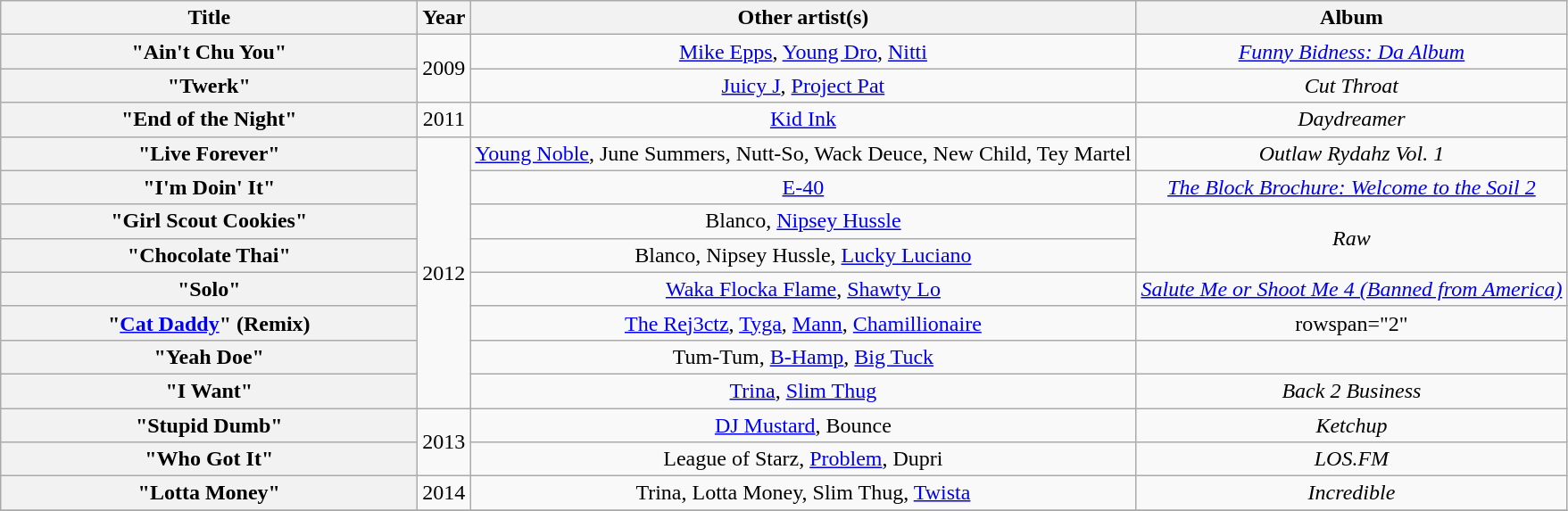<table class="wikitable plainrowheaders" style="text-align:center;">
<tr>
<th scope="col" style="width:19em;">Title</th>
<th scope="col">Year</th>
<th scope="col">Other artist(s)</th>
<th scope="col">Album</th>
</tr>
<tr>
<th scope="row">"Ain't Chu You"</th>
<td rowspan="2">2009</td>
<td><a href='#'>Mike Epps</a>, <a href='#'>Young Dro</a>, <a href='#'>Nitti</a></td>
<td><em><a href='#'>Funny Bidness: Da Album</a></em></td>
</tr>
<tr>
<th scope="row">"Twerk"</th>
<td><a href='#'>Juicy J</a>, <a href='#'>Project Pat</a></td>
<td><em>Cut Throat</em></td>
</tr>
<tr>
<th scope="row">"End of the Night"</th>
<td>2011</td>
<td><a href='#'>Kid Ink</a></td>
<td><em>Daydreamer</em></td>
</tr>
<tr>
<th scope="row">"Live Forever"</th>
<td rowspan="8">2012</td>
<td><a href='#'>Young Noble</a>, June Summers, Nutt-So, Wack Deuce, New Child, Tey Martel</td>
<td><em>Outlaw Rydahz Vol. 1</em></td>
</tr>
<tr>
<th scope="row">"I'm Doin' It"</th>
<td><a href='#'>E-40</a></td>
<td><em><a href='#'>The Block Brochure: Welcome to the Soil 2</a></em></td>
</tr>
<tr>
<th scope="row">"Girl Scout Cookies"</th>
<td>Blanco, <a href='#'>Nipsey Hussle</a></td>
<td rowspan="2"><em>Raw</em></td>
</tr>
<tr>
<th scope="row">"Chocolate Thai"</th>
<td>Blanco, Nipsey Hussle, <a href='#'>Lucky Luciano</a></td>
</tr>
<tr>
<th scope="row">"Solo"</th>
<td><a href='#'>Waka Flocka Flame</a>, <a href='#'>Shawty Lo</a></td>
<td><em><a href='#'>Salute Me or Shoot Me 4 (Banned from America)</a></em></td>
</tr>
<tr>
<th scope="row">"<a href='#'>Cat Daddy</a>" (Remix)</th>
<td><a href='#'>The Rej3ctz</a>, <a href='#'>Tyga</a>, <a href='#'>Mann</a>, <a href='#'>Chamillionaire</a></td>
<td>rowspan="2" </td>
</tr>
<tr>
<th scope="row">"Yeah Doe"</th>
<td>Tum-Tum, <a href='#'>B-Hamp</a>, <a href='#'>Big Tuck</a></td>
</tr>
<tr>
<th scope="row">"I Want"</th>
<td><a href='#'>Trina</a>, <a href='#'>Slim Thug</a></td>
<td><em>Back 2 Business</em></td>
</tr>
<tr>
<th scope="row">"Stupid Dumb"</th>
<td rowspan="2">2013</td>
<td><a href='#'>DJ Mustard</a>, Bounce</td>
<td><em>Ketchup</em></td>
</tr>
<tr>
<th scope="row">"Who Got It"</th>
<td>League of Starz, <a href='#'>Problem</a>, Dupri</td>
<td><em>LOS.FM</em></td>
</tr>
<tr>
<th scope="row">"Lotta Money"</th>
<td>2014</td>
<td>Trina, Lotta Money, Slim Thug, <a href='#'>Twista</a></td>
<td><em>Incredible</em></td>
</tr>
<tr>
</tr>
</table>
